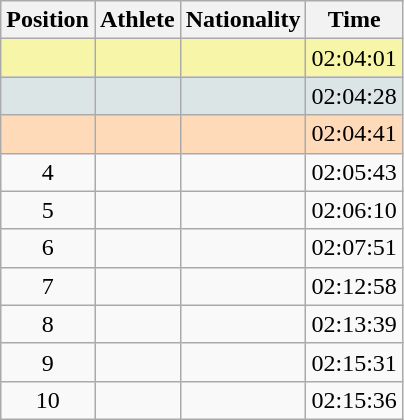<table class="wikitable sortable">
<tr>
<th scope="col">Position</th>
<th scope="col">Athlete</th>
<th scope="col">Nationality</th>
<th scope="col">Time</th>
</tr>
<tr bgcolor="#F7F6A8">
<td align=center></td>
<td></td>
<td></td>
<td>02:04:01</td>
</tr>
<tr bgcolor="#DCE5E5">
<td align=center></td>
<td></td>
<td></td>
<td>02:04:28</td>
</tr>
<tr bgcolor="#FFDAB9">
<td align=center></td>
<td></td>
<td></td>
<td>02:04:41</td>
</tr>
<tr>
<td align=center>4</td>
<td></td>
<td></td>
<td>02:05:43</td>
</tr>
<tr>
<td align=center>5</td>
<td></td>
<td></td>
<td>02:06:10</td>
</tr>
<tr>
<td align=center>6</td>
<td></td>
<td></td>
<td>02:07:51</td>
</tr>
<tr>
<td align=center>7</td>
<td></td>
<td></td>
<td>02:12:58</td>
</tr>
<tr>
<td align=center>8</td>
<td></td>
<td></td>
<td>02:13:39</td>
</tr>
<tr>
<td align=center>9</td>
<td></td>
<td></td>
<td>02:15:31</td>
</tr>
<tr>
<td align=center>10</td>
<td></td>
<td></td>
<td>02:15:36</td>
</tr>
</table>
